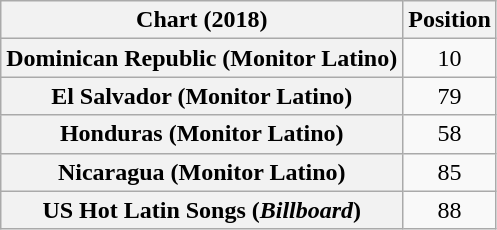<table class="wikitable plainrowheaders sortable" style="text-align:center">
<tr>
<th scope="col">Chart (2018)</th>
<th scope="col">Position</th>
</tr>
<tr>
<th scope="row">Dominican Republic (Monitor Latino)</th>
<td>10</td>
</tr>
<tr>
<th scope="row">El Salvador (Monitor Latino)</th>
<td>79</td>
</tr>
<tr>
<th scope="row">Honduras (Monitor Latino)</th>
<td>58</td>
</tr>
<tr>
<th scope="row">Nicaragua (Monitor Latino)</th>
<td>85</td>
</tr>
<tr>
<th scope="row">US Hot Latin Songs (<em>Billboard</em>)</th>
<td>88</td>
</tr>
</table>
